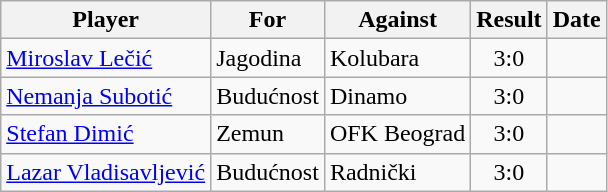<table class="wikitable " border:0; margin-top:0.2em;">
<tr>
<th>Player</th>
<th>For</th>
<th>Against</th>
<th style="text-align:center;">Result</th>
<th>Date</th>
</tr>
<tr>
<td> <a href='#'>Miroslav Lečić</a></td>
<td>Jagodina</td>
<td>Kolubara</td>
<td style="text-align:center;">3:0</td>
<td></td>
</tr>
<tr>
<td> <a href='#'>Nemanja Subotić</a></td>
<td>Budućnost</td>
<td>Dinamo</td>
<td style="text-align:center;">3:0</td>
<td></td>
</tr>
<tr>
<td> <a href='#'>Stefan Dimić</a></td>
<td>Zemun</td>
<td>OFK Beograd</td>
<td style="text-align:center;">3:0</td>
<td></td>
</tr>
<tr>
<td> <a href='#'>Lazar Vladisavljević</a></td>
<td>Budućnost</td>
<td>Radnički</td>
<td style="text-align:center;">3:0</td>
<td></td>
</tr>
</table>
